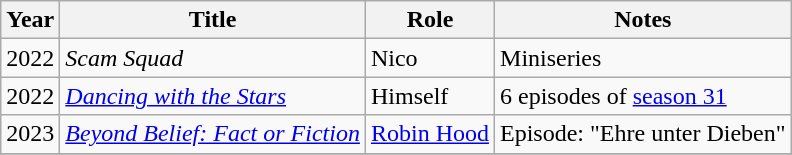<table class="wikitable sortable plainrowheaders">
<tr>
<th scope="col">Year</th>
<th scope="col">Title</th>
<th scope="col">Role</th>
<th scope="col" class="unsortable">Notes</th>
</tr>
<tr>
<td>2022</td>
<td><em>Scam Squad</em></td>
<td>Nico</td>
<td>Miniseries</td>
</tr>
<tr>
<td>2022</td>
<td><em><a href='#'>Dancing with the Stars</a></em></td>
<td>Himself</td>
<td>6 episodes of <a href='#'>season 31</a></td>
</tr>
<tr>
<td>2023</td>
<td><em><a href='#'>Beyond Belief: Fact or Fiction</a></em></td>
<td><a href='#'>Robin Hood</a></td>
<td>Episode: "Ehre unter Dieben"</td>
</tr>
<tr>
</tr>
</table>
